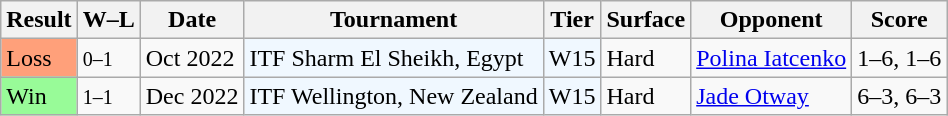<table class="sortable wikitable">
<tr>
<th>Result</th>
<th class="unsortable">W–L</th>
<th>Date</th>
<th>Tournament</th>
<th>Tier</th>
<th>Surface</th>
<th>Opponent</th>
<th class="unsortable">Score</th>
</tr>
<tr>
<td style="background:#ffa07a;">Loss</td>
<td><small>0–1</small></td>
<td>Oct 2022</td>
<td style="background:#f0f8ff;">ITF Sharm El Sheikh, Egypt</td>
<td style="background:#f0f8ff;">W15</td>
<td>Hard</td>
<td> <a href='#'>Polina Iatcenko</a></td>
<td>1–6, 1–6</td>
</tr>
<tr>
<td style="background:#98fb98;">Win</td>
<td><small>1–1</small></td>
<td>Dec 2022</td>
<td style="background:#f0f8ff;">ITF Wellington, New Zealand</td>
<td style="background:#f0f8ff;">W15</td>
<td>Hard</td>
<td> <a href='#'>Jade Otway</a></td>
<td>6–3, 6–3</td>
</tr>
</table>
